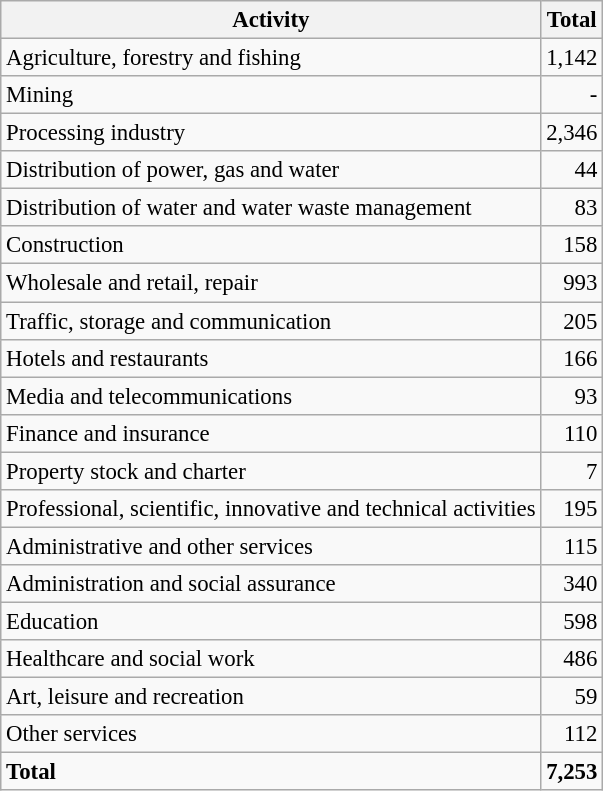<table class="wikitable sortable" style="font-size:95%;">
<tr>
<th>Activity</th>
<th>Total</th>
</tr>
<tr>
<td>Agriculture, forestry and fishing</td>
<td align="right">1,142</td>
</tr>
<tr>
<td>Mining</td>
<td align="right">-</td>
</tr>
<tr>
<td>Processing industry</td>
<td align="right">2,346</td>
</tr>
<tr>
<td>Distribution of power, gas and water</td>
<td align="right">44</td>
</tr>
<tr>
<td>Distribution of water and water waste management</td>
<td align="right">83</td>
</tr>
<tr>
<td>Construction</td>
<td align="right">158</td>
</tr>
<tr>
<td>Wholesale and retail, repair</td>
<td align="right">993</td>
</tr>
<tr>
<td>Traffic, storage and communication</td>
<td align="right">205</td>
</tr>
<tr>
<td>Hotels and restaurants</td>
<td align="right">166</td>
</tr>
<tr>
<td>Media and telecommunications</td>
<td align="right">93</td>
</tr>
<tr>
<td>Finance and insurance</td>
<td align="right">110</td>
</tr>
<tr>
<td>Property stock and charter</td>
<td align="right">7</td>
</tr>
<tr>
<td>Professional, scientific, innovative and technical activities</td>
<td align="right">195</td>
</tr>
<tr>
<td>Administrative and other services</td>
<td align="right">115</td>
</tr>
<tr>
<td>Administration and social assurance</td>
<td align="right">340</td>
</tr>
<tr>
<td>Education</td>
<td align="right">598</td>
</tr>
<tr>
<td>Healthcare and social work</td>
<td align="right">486</td>
</tr>
<tr>
<td>Art, leisure and recreation</td>
<td align="right">59</td>
</tr>
<tr>
<td>Other services</td>
<td align="right">112</td>
</tr>
<tr class="sortbottom">
<td><strong>Total</strong></td>
<td align="right"><strong>7,253</strong></td>
</tr>
</table>
